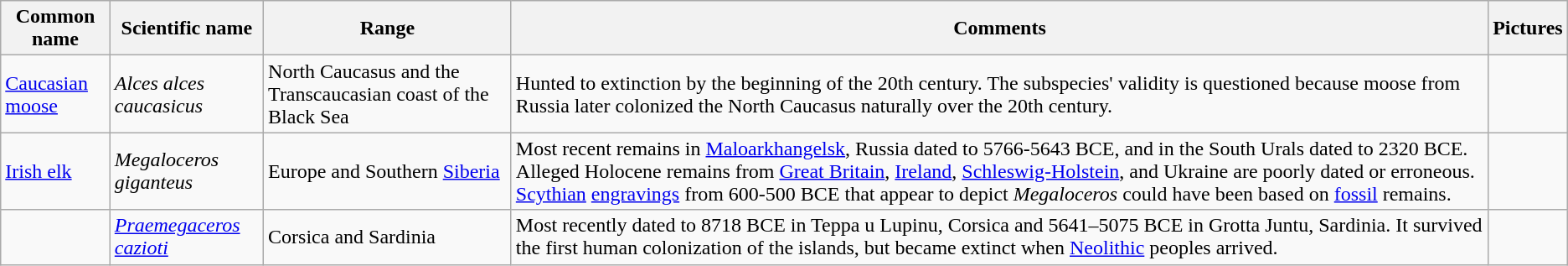<table class="wikitable">
<tr>
<th>Common name</th>
<th>Scientific name</th>
<th>Range</th>
<th class="unsortable">Comments</th>
<th class="unsortable">Pictures</th>
</tr>
<tr>
<td><a href='#'>Caucasian moose</a></td>
<td><em>Alces alces caucasicus</em></td>
<td>North Caucasus and the Transcaucasian coast of the Black Sea</td>
<td>Hunted to extinction by the beginning of the 20th century. The subspecies' validity is questioned because moose from Russia later colonized the North Caucasus naturally over the 20th century.</td>
<td></td>
</tr>
<tr>
<td><a href='#'>Irish elk</a></td>
<td><em>Megaloceros giganteus</em></td>
<td>Europe and Southern <a href='#'>Siberia</a></td>
<td>Most recent remains in <a href='#'>Maloarkhangelsk</a>, Russia dated to 5766-5643 BCE, and in the South Urals dated to 2320 BCE. Alleged Holocene remains from <a href='#'>Great Britain</a>, <a href='#'>Ireland</a>, <a href='#'>Schleswig-Holstein</a>, and Ukraine are poorly dated or erroneous. <a href='#'>Scythian</a> <a href='#'>engravings</a> from 600-500 BCE that appear to depict <em>Megaloceros</em> could have been based on <a href='#'>fossil</a> remains.</td>
<td></td>
</tr>
<tr>
<td></td>
<td><em><a href='#'>Praemegaceros cazioti</a></em></td>
<td>Corsica and Sardinia</td>
<td>Most recently dated to 8718 BCE in Teppa u Lupinu, Corsica and 5641–5075 BCE in Grotta Juntu, Sardinia. It survived the first human colonization of the islands, but became extinct when <a href='#'>Neolithic</a> peoples arrived.</td>
<td></td>
</tr>
</table>
